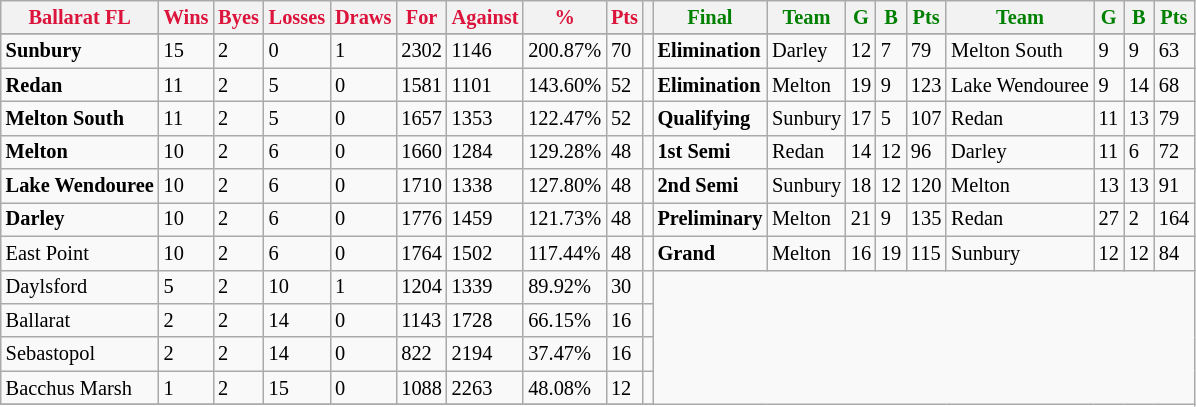<table style="font-size: 85%; text-align: left;" class="wikitable">
<tr>
<th style="color:crimson">Ballarat FL</th>
<th style="color:crimson">Wins</th>
<th style="color:crimson">Byes</th>
<th style="color:crimson">Losses</th>
<th style="color:crimson">Draws</th>
<th style="color:crimson">For</th>
<th style="color:crimson">Against</th>
<th style="color:crimson">%</th>
<th style="color:crimson">Pts</th>
<th></th>
<th style="color:green">Final</th>
<th style="color:green">Team</th>
<th style="color:green">G</th>
<th style="color:green">B</th>
<th style="color:green">Pts</th>
<th style="color:green">Team</th>
<th style="color:green">G</th>
<th style="color:green">B</th>
<th style="color:green">Pts</th>
</tr>
<tr>
</tr>
<tr>
</tr>
<tr>
<td><strong>	Sunbury	</strong></td>
<td>15</td>
<td>2</td>
<td>0</td>
<td>1</td>
<td>2302</td>
<td>1146</td>
<td>200.87%</td>
<td>70</td>
<td></td>
<td><strong>Elimination</strong></td>
<td>Darley</td>
<td>12</td>
<td>7</td>
<td>79</td>
<td>Melton South</td>
<td>9</td>
<td>9</td>
<td>63</td>
</tr>
<tr>
<td><strong>	Redan	</strong></td>
<td>11</td>
<td>2</td>
<td>5</td>
<td>0</td>
<td>1581</td>
<td>1101</td>
<td>143.60%</td>
<td>52</td>
<td></td>
<td><strong>Elimination</strong></td>
<td>Melton</td>
<td>19</td>
<td>9</td>
<td>123</td>
<td>Lake Wendouree</td>
<td>9</td>
<td>14</td>
<td>68</td>
</tr>
<tr>
<td><strong>	Melton South	</strong></td>
<td>11</td>
<td>2</td>
<td>5</td>
<td>0</td>
<td>1657</td>
<td>1353</td>
<td>122.47%</td>
<td>52</td>
<td></td>
<td><strong>Qualifying</strong></td>
<td>Sunbury</td>
<td>17</td>
<td>5</td>
<td>107</td>
<td>Redan</td>
<td>11</td>
<td>13</td>
<td>79</td>
</tr>
<tr>
<td><strong>	Melton	</strong></td>
<td>10</td>
<td>2</td>
<td>6</td>
<td>0</td>
<td>1660</td>
<td>1284</td>
<td>129.28%</td>
<td>48</td>
<td></td>
<td><strong>1st Semi</strong></td>
<td>Redan</td>
<td>14</td>
<td>12</td>
<td>96</td>
<td>Darley</td>
<td>11</td>
<td>6</td>
<td>72</td>
</tr>
<tr>
<td><strong>	Lake Wendouree	</strong></td>
<td>10</td>
<td>2</td>
<td>6</td>
<td>0</td>
<td>1710</td>
<td>1338</td>
<td>127.80%</td>
<td>48</td>
<td></td>
<td><strong>2nd Semi</strong></td>
<td>Sunbury</td>
<td>18</td>
<td>12</td>
<td>120</td>
<td>Melton</td>
<td>13</td>
<td>13</td>
<td>91</td>
</tr>
<tr>
<td><strong>	Darley	</strong></td>
<td>10</td>
<td>2</td>
<td>6</td>
<td>0</td>
<td>1776</td>
<td>1459</td>
<td>121.73%</td>
<td>48</td>
<td></td>
<td><strong>Preliminary</strong></td>
<td>Melton</td>
<td>21</td>
<td>9</td>
<td>135</td>
<td>Redan</td>
<td>27</td>
<td>2</td>
<td>164</td>
</tr>
<tr>
<td>East Point</td>
<td>10</td>
<td>2</td>
<td>6</td>
<td>0</td>
<td>1764</td>
<td>1502</td>
<td>117.44%</td>
<td>48</td>
<td></td>
<td><strong>Grand</strong></td>
<td>Melton</td>
<td>16</td>
<td>19</td>
<td>115</td>
<td>Sunbury</td>
<td>12</td>
<td>12</td>
<td>84</td>
</tr>
<tr>
<td>Daylsford</td>
<td>5</td>
<td>2</td>
<td>10</td>
<td>1</td>
<td>1204</td>
<td>1339</td>
<td>89.92%</td>
<td>30</td>
<td></td>
</tr>
<tr>
<td>Ballarat</td>
<td>2</td>
<td>2</td>
<td>14</td>
<td>0</td>
<td>1143</td>
<td>1728</td>
<td>66.15%</td>
<td>16</td>
<td></td>
</tr>
<tr>
<td>Sebastopol</td>
<td>2</td>
<td>2</td>
<td>14</td>
<td>0</td>
<td>822</td>
<td>2194</td>
<td>37.47%</td>
<td>16</td>
<td></td>
</tr>
<tr>
<td>Bacchus Marsh</td>
<td>1</td>
<td>2</td>
<td>15</td>
<td>0</td>
<td>1088</td>
<td>2263</td>
<td>48.08%</td>
<td>12</td>
<td></td>
</tr>
<tr>
</tr>
</table>
